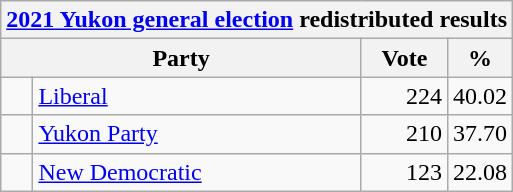<table class="wikitable">
<tr>
<th colspan="4"><a href='#'>2021 Yukon general election</a> redistributed results</th>
</tr>
<tr>
<th bgcolor="#DDDDFF" width="130px" colspan="2">Party</th>
<th bgcolor="#DDDDFF" width="50px">Vote</th>
<th bgcolor="#DDDDFF" width="30px">%</th>
</tr>
<tr>
<td> </td>
<td><a href='#'>Liberal</a></td>
<td align=right>224</td>
<td align=right>40.02</td>
</tr>
<tr>
<td> </td>
<td><a href='#'>Yukon Party</a></td>
<td align=right>210</td>
<td align=right>37.70</td>
</tr>
<tr>
<td> </td>
<td><a href='#'>New Democratic</a></td>
<td align=right>123</td>
<td align=right>22.08</td>
</tr>
</table>
